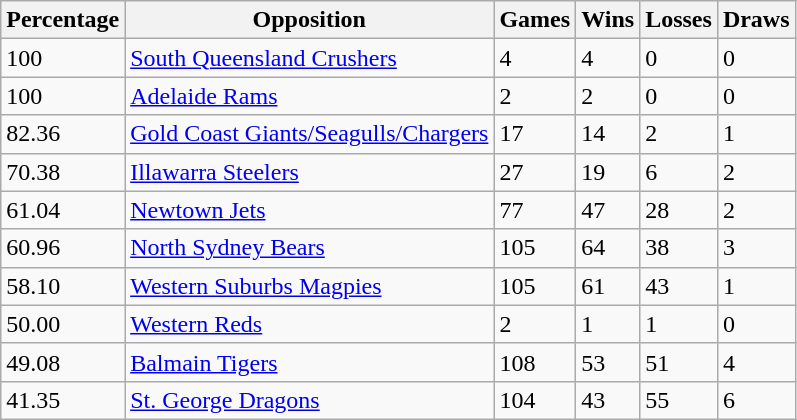<table class="wikitable" style="text-align:left;">
<tr>
<th>Percentage</th>
<th>Opposition</th>
<th>Games</th>
<th>Wins</th>
<th>Losses</th>
<th>Draws</th>
</tr>
<tr>
<td>100</td>
<td> <a href='#'>South Queensland Crushers</a></td>
<td>4</td>
<td>4</td>
<td>0</td>
<td>0</td>
</tr>
<tr>
<td>100</td>
<td> <a href='#'>Adelaide Rams</a></td>
<td>2</td>
<td>2</td>
<td>0</td>
<td>0</td>
</tr>
<tr>
<td>82.36</td>
<td>   <a href='#'>Gold Coast Giants/Seagulls/Chargers</a></td>
<td>17</td>
<td>14</td>
<td>2</td>
<td>1</td>
</tr>
<tr>
<td>70.38</td>
<td> <a href='#'>Illawarra Steelers</a></td>
<td>27</td>
<td>19</td>
<td>6</td>
<td>2</td>
</tr>
<tr>
<td>61.04</td>
<td> <a href='#'>Newtown Jets</a></td>
<td>77</td>
<td>47</td>
<td>28</td>
<td>2</td>
</tr>
<tr>
<td>60.96</td>
<td> <a href='#'>North Sydney Bears</a></td>
<td>105</td>
<td>64</td>
<td>38</td>
<td>3</td>
</tr>
<tr>
<td>58.10</td>
<td> <a href='#'>Western Suburbs Magpies</a></td>
<td>105</td>
<td>61</td>
<td>43</td>
<td>1</td>
</tr>
<tr>
<td>50.00</td>
<td> <a href='#'>Western Reds</a></td>
<td>2</td>
<td>1</td>
<td>1</td>
<td>0</td>
</tr>
<tr>
<td>49.08</td>
<td> <a href='#'>Balmain Tigers</a></td>
<td>108</td>
<td>53</td>
<td>51</td>
<td>4</td>
</tr>
<tr>
<td>41.35</td>
<td> <a href='#'>St. George Dragons</a></td>
<td>104</td>
<td>43</td>
<td>55</td>
<td>6</td>
</tr>
</table>
